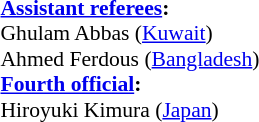<table width=50% style="font-size: 90%">
<tr>
<td><br><strong><a href='#'>Assistant referees</a>:</strong>
<br>Ghulam Abbas (<a href='#'>Kuwait</a>)
<br>Ahmed Ferdous (<a href='#'>Bangladesh</a>)
<br><strong><a href='#'>Fourth official</a>:</strong>
<br>Hiroyuki Kimura (<a href='#'>Japan</a>)</td>
</tr>
</table>
